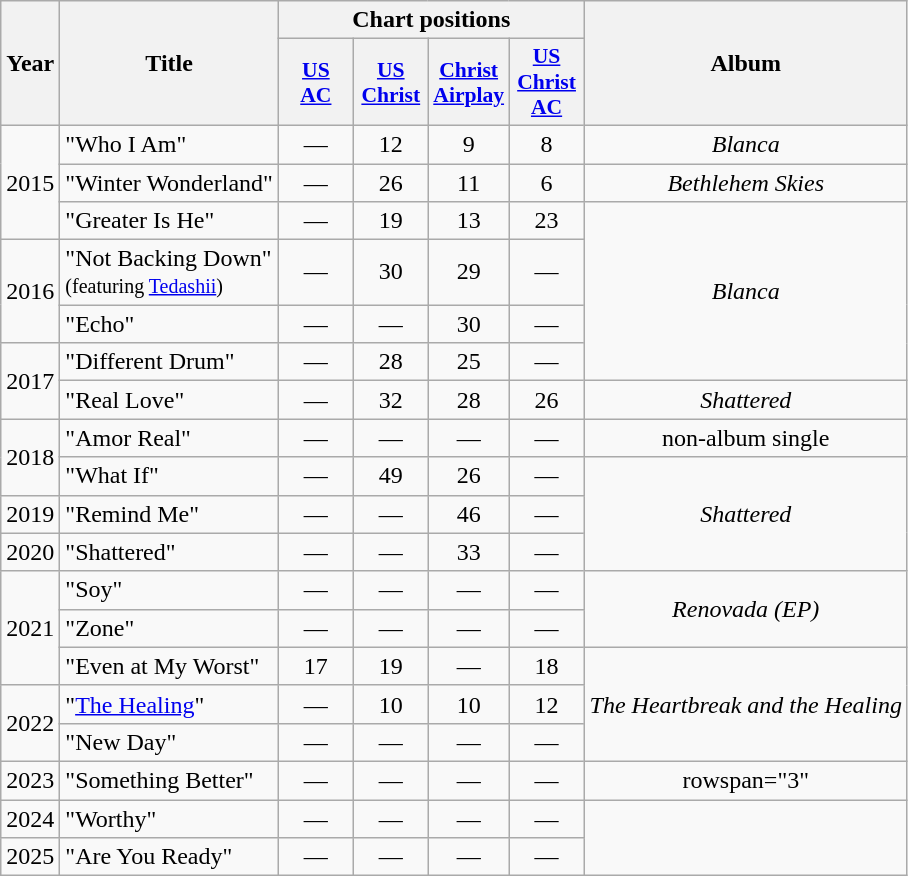<table class="wikitable" style="text-align:center;">
<tr>
<th rowspan="2">Year</th>
<th rowspan="2">Title</th>
<th colspan="4">Chart positions</th>
<th rowspan="2">Album</th>
</tr>
<tr>
<th style="width:3em; font-size:90%"><a href='#'>US<br>AC</a><br></th>
<th style="width:3em; font-size:90%"><a href='#'>US<br>Christ</a><br></th>
<th style="width:3em; font-size:90%"><a href='#'>Christ<br>Airplay</a><br></th>
<th style="width:3em; font-size:90%"><a href='#'>US<br>Christ AC</a><br></th>
</tr>
<tr>
<td rowspan="3">2015</td>
<td align="left">"Who I Am"</td>
<td>—</td>
<td>12</td>
<td>9</td>
<td>8</td>
<td><em>Blanca</em></td>
</tr>
<tr>
<td align="left">"Winter Wonderland"</td>
<td>—</td>
<td>26</td>
<td>11</td>
<td>6</td>
<td><em>Bethlehem Skies</em></td>
</tr>
<tr>
<td align="left">"Greater Is He"</td>
<td>—</td>
<td>19</td>
<td>13</td>
<td>23</td>
<td rowspan="4"><em>Blanca</em></td>
</tr>
<tr>
<td rowspan="2">2016</td>
<td align="left">"Not Backing Down"<small><br>(featuring <a href='#'>Tedashii</a>)</small></td>
<td>—</td>
<td>30</td>
<td>29</td>
<td>—</td>
</tr>
<tr>
<td align="left">"Echo"</td>
<td>—</td>
<td>—</td>
<td>30</td>
<td>—</td>
</tr>
<tr>
<td rowspan="2">2017</td>
<td align="left">"Different Drum"</td>
<td>—</td>
<td>28</td>
<td>25</td>
<td>—</td>
</tr>
<tr>
<td align="left">"Real Love"</td>
<td>—</td>
<td>32</td>
<td>28</td>
<td>26</td>
<td><em>Shattered</em></td>
</tr>
<tr>
<td rowspan="2">2018</td>
<td align="left">"Amor Real"</td>
<td>—</td>
<td>—</td>
<td>—</td>
<td>—</td>
<td>non-album single</td>
</tr>
<tr>
<td align="left">"What If"</td>
<td>—</td>
<td>49</td>
<td>26</td>
<td>—</td>
<td rowspan="3"><em>Shattered</em></td>
</tr>
<tr>
<td>2019</td>
<td align="left">"Remind Me"</td>
<td>—</td>
<td>—</td>
<td>46</td>
<td>—</td>
</tr>
<tr>
<td>2020</td>
<td align="left">"Shattered"</td>
<td>—</td>
<td>—</td>
<td>33</td>
<td>—</td>
</tr>
<tr>
<td rowspan="3">2021</td>
<td align="left">"Soy"<br></td>
<td>—</td>
<td>—</td>
<td>—</td>
<td>—</td>
<td rowspan="2"><em>Renovada (EP)</em></td>
</tr>
<tr>
<td align="left">"Zone"<br></td>
<td>—</td>
<td>—</td>
<td>—</td>
<td>—</td>
</tr>
<tr>
<td align="left">"Even at My Worst"</td>
<td>17</td>
<td>19</td>
<td>—</td>
<td>18</td>
<td rowspan="3"><em>The Heartbreak and the Healing</em></td>
</tr>
<tr>
<td rowspan="2">2022</td>
<td align="left">"<a href='#'>The Healing</a>"<br></td>
<td>—</td>
<td>10</td>
<td>10</td>
<td>12</td>
</tr>
<tr>
<td align="left">"New Day"<br></td>
<td>—</td>
<td>—</td>
<td>—</td>
<td>—</td>
</tr>
<tr>
<td>2023</td>
<td align="left">"Something Better"<br></td>
<td>—</td>
<td>—</td>
<td>—</td>
<td>—</td>
<td>rowspan="3" </td>
</tr>
<tr>
<td>2024</td>
<td align="left">"Worthy" </td>
<td>—</td>
<td>—</td>
<td>—</td>
<td>—</td>
</tr>
<tr>
<td>2025</td>
<td align="left">"Are You Ready"</td>
<td>—</td>
<td>—</td>
<td>—</td>
<td>—</td>
</tr>
</table>
